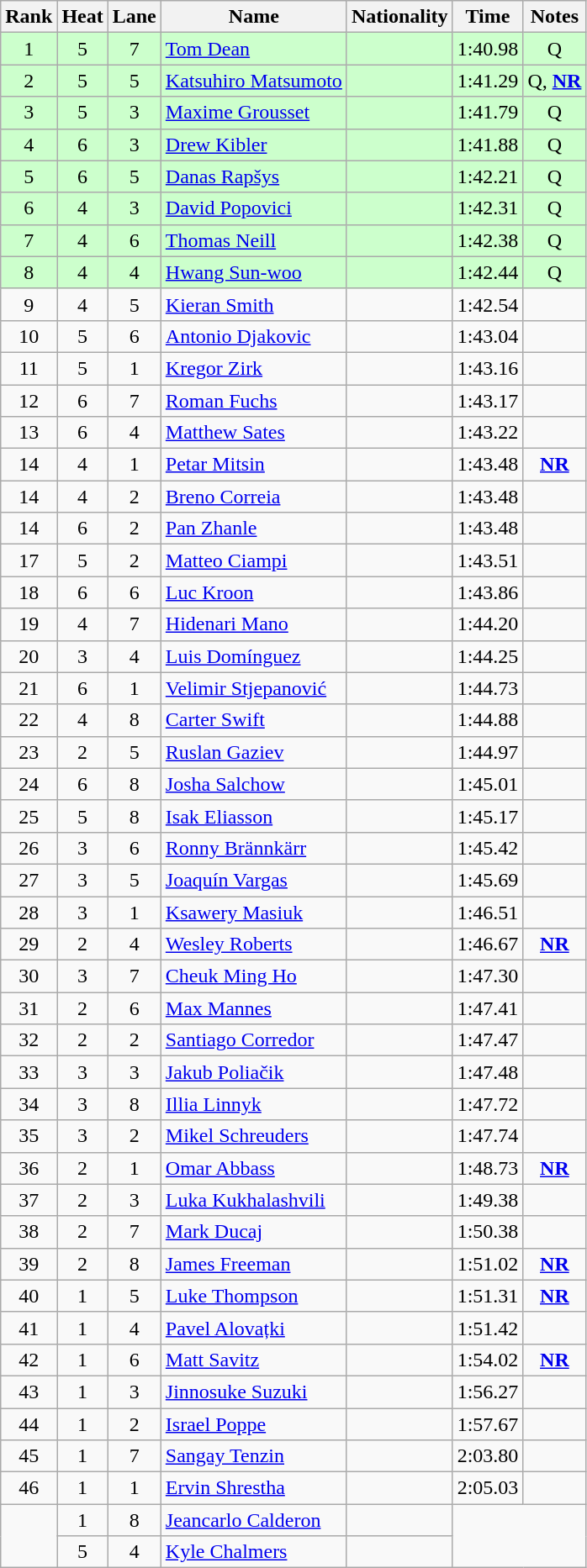<table class="wikitable sortable" style="text-align:center">
<tr>
<th>Rank</th>
<th>Heat</th>
<th>Lane</th>
<th>Name</th>
<th>Nationality</th>
<th>Time</th>
<th>Notes</th>
</tr>
<tr bgcolor=ccffcc>
<td>1</td>
<td>5</td>
<td>7</td>
<td align=left><a href='#'>Tom Dean</a></td>
<td align=left></td>
<td>1:40.98</td>
<td>Q</td>
</tr>
<tr bgcolor=ccffcc>
<td>2</td>
<td>5</td>
<td>5</td>
<td align=left><a href='#'>Katsuhiro Matsumoto</a></td>
<td align=left></td>
<td>1:41.29</td>
<td>Q, <strong><a href='#'>NR</a></strong></td>
</tr>
<tr bgcolor=ccffcc>
<td>3</td>
<td>5</td>
<td>3</td>
<td align=left><a href='#'>Maxime Grousset</a></td>
<td align=left></td>
<td>1:41.79</td>
<td>Q</td>
</tr>
<tr bgcolor=ccffcc>
<td>4</td>
<td>6</td>
<td>3</td>
<td align=left><a href='#'>Drew Kibler</a></td>
<td align=left></td>
<td>1:41.88</td>
<td>Q</td>
</tr>
<tr bgcolor=ccffcc>
<td>5</td>
<td>6</td>
<td>5</td>
<td align=left><a href='#'>Danas Rapšys</a></td>
<td align=left></td>
<td>1:42.21</td>
<td>Q</td>
</tr>
<tr bgcolor=ccffcc>
<td>6</td>
<td>4</td>
<td>3</td>
<td align=left><a href='#'>David Popovici</a></td>
<td align=left></td>
<td>1:42.31</td>
<td>Q</td>
</tr>
<tr bgcolor=ccffcc>
<td>7</td>
<td>4</td>
<td>6</td>
<td align=left><a href='#'>Thomas Neill</a></td>
<td align=left></td>
<td>1:42.38</td>
<td>Q</td>
</tr>
<tr bgcolor=ccffcc>
<td>8</td>
<td>4</td>
<td>4</td>
<td align=left><a href='#'>Hwang Sun-woo</a></td>
<td align=left></td>
<td>1:42.44</td>
<td>Q</td>
</tr>
<tr>
<td>9</td>
<td>4</td>
<td>5</td>
<td align=left><a href='#'>Kieran Smith</a></td>
<td align=left></td>
<td>1:42.54</td>
<td></td>
</tr>
<tr>
<td>10</td>
<td>5</td>
<td>6</td>
<td align=left><a href='#'>Antonio Djakovic</a></td>
<td align=left></td>
<td>1:43.04</td>
<td></td>
</tr>
<tr>
<td>11</td>
<td>5</td>
<td>1</td>
<td align=left><a href='#'>Kregor Zirk</a></td>
<td align=left></td>
<td>1:43.16</td>
<td></td>
</tr>
<tr>
<td>12</td>
<td>6</td>
<td>7</td>
<td align=left><a href='#'>Roman Fuchs</a></td>
<td align=left></td>
<td>1:43.17</td>
<td></td>
</tr>
<tr>
<td>13</td>
<td>6</td>
<td>4</td>
<td align=left><a href='#'>Matthew Sates</a></td>
<td align=left></td>
<td>1:43.22</td>
<td></td>
</tr>
<tr>
<td>14</td>
<td>4</td>
<td>1</td>
<td align=left><a href='#'>Petar Mitsin</a></td>
<td align=left></td>
<td>1:43.48</td>
<td><strong><a href='#'>NR</a></strong></td>
</tr>
<tr>
<td>14</td>
<td>4</td>
<td>2</td>
<td align=left><a href='#'>Breno Correia</a></td>
<td align=left></td>
<td>1:43.48</td>
<td></td>
</tr>
<tr>
<td>14</td>
<td>6</td>
<td>2</td>
<td align=left><a href='#'>Pan Zhanle</a></td>
<td align=left></td>
<td>1:43.48</td>
<td></td>
</tr>
<tr>
<td>17</td>
<td>5</td>
<td>2</td>
<td align=left><a href='#'>Matteo Ciampi</a></td>
<td align=left></td>
<td>1:43.51</td>
<td></td>
</tr>
<tr>
<td>18</td>
<td>6</td>
<td>6</td>
<td align=left><a href='#'>Luc Kroon</a></td>
<td align=left></td>
<td>1:43.86</td>
<td></td>
</tr>
<tr>
<td>19</td>
<td>4</td>
<td>7</td>
<td align=left><a href='#'>Hidenari Mano</a></td>
<td align=left></td>
<td>1:44.20</td>
<td></td>
</tr>
<tr>
<td>20</td>
<td>3</td>
<td>4</td>
<td align=left><a href='#'>Luis Domínguez</a></td>
<td align=left></td>
<td>1:44.25</td>
<td></td>
</tr>
<tr>
<td>21</td>
<td>6</td>
<td>1</td>
<td align=left><a href='#'>Velimir Stjepanović</a></td>
<td align=left></td>
<td>1:44.73</td>
<td></td>
</tr>
<tr>
<td>22</td>
<td>4</td>
<td>8</td>
<td align=left><a href='#'>Carter Swift</a></td>
<td align=left></td>
<td>1:44.88</td>
<td></td>
</tr>
<tr>
<td>23</td>
<td>2</td>
<td>5</td>
<td align=left><a href='#'>Ruslan Gaziev</a></td>
<td align=left></td>
<td>1:44.97</td>
<td></td>
</tr>
<tr>
<td>24</td>
<td>6</td>
<td>8</td>
<td align=left><a href='#'>Josha Salchow</a></td>
<td align=left></td>
<td>1:45.01</td>
<td></td>
</tr>
<tr>
<td>25</td>
<td>5</td>
<td>8</td>
<td align=left><a href='#'>Isak Eliasson</a></td>
<td align=left></td>
<td>1:45.17</td>
<td></td>
</tr>
<tr>
<td>26</td>
<td>3</td>
<td>6</td>
<td align=left><a href='#'>Ronny Brännkärr</a></td>
<td align=left></td>
<td>1:45.42</td>
<td></td>
</tr>
<tr>
<td>27</td>
<td>3</td>
<td>5</td>
<td align=left><a href='#'>Joaquín Vargas</a></td>
<td align=left></td>
<td>1:45.69</td>
<td></td>
</tr>
<tr>
<td>28</td>
<td>3</td>
<td>1</td>
<td align=left><a href='#'>Ksawery Masiuk</a></td>
<td align=left></td>
<td>1:46.51</td>
<td></td>
</tr>
<tr>
<td>29</td>
<td>2</td>
<td>4</td>
<td align=left><a href='#'>Wesley Roberts</a></td>
<td align=left></td>
<td>1:46.67</td>
<td><strong><a href='#'>NR</a></strong></td>
</tr>
<tr>
<td>30</td>
<td>3</td>
<td>7</td>
<td align=left><a href='#'>Cheuk Ming Ho</a></td>
<td align=left></td>
<td>1:47.30</td>
<td></td>
</tr>
<tr>
<td>31</td>
<td>2</td>
<td>6</td>
<td align=left><a href='#'>Max Mannes</a></td>
<td align=left></td>
<td>1:47.41</td>
<td></td>
</tr>
<tr>
<td>32</td>
<td>2</td>
<td>2</td>
<td align=left><a href='#'>Santiago Corredor</a></td>
<td align=left></td>
<td>1:47.47</td>
<td></td>
</tr>
<tr>
<td>33</td>
<td>3</td>
<td>3</td>
<td align=left><a href='#'>Jakub Poliačik</a></td>
<td align=left></td>
<td>1:47.48</td>
<td></td>
</tr>
<tr>
<td>34</td>
<td>3</td>
<td>8</td>
<td align=left><a href='#'>Illia Linnyk</a></td>
<td align=left></td>
<td>1:47.72</td>
<td></td>
</tr>
<tr>
<td>35</td>
<td>3</td>
<td>2</td>
<td align=left><a href='#'>Mikel Schreuders</a></td>
<td align=left></td>
<td>1:47.74</td>
<td></td>
</tr>
<tr>
<td>36</td>
<td>2</td>
<td>1</td>
<td align=left><a href='#'>Omar Abbass</a></td>
<td align=left></td>
<td>1:48.73</td>
<td><strong><a href='#'>NR</a></strong></td>
</tr>
<tr>
<td>37</td>
<td>2</td>
<td>3</td>
<td align=left><a href='#'>Luka Kukhalashvili</a></td>
<td align=left></td>
<td>1:49.38</td>
<td></td>
</tr>
<tr>
<td>38</td>
<td>2</td>
<td>7</td>
<td align=left><a href='#'>Mark Ducaj</a></td>
<td align=left></td>
<td>1:50.38</td>
<td></td>
</tr>
<tr>
<td>39</td>
<td>2</td>
<td>8</td>
<td align=left><a href='#'>James Freeman</a></td>
<td align=left></td>
<td>1:51.02</td>
<td><strong><a href='#'>NR</a></strong></td>
</tr>
<tr>
<td>40</td>
<td>1</td>
<td>5</td>
<td align=left><a href='#'>Luke Thompson</a></td>
<td align=left></td>
<td>1:51.31</td>
<td><strong><a href='#'>NR</a></strong></td>
</tr>
<tr>
<td>41</td>
<td>1</td>
<td>4</td>
<td align=left><a href='#'>Pavel Alovațki</a></td>
<td align=left></td>
<td>1:51.42</td>
<td></td>
</tr>
<tr>
<td>42</td>
<td>1</td>
<td>6</td>
<td align=left><a href='#'>Matt Savitz</a></td>
<td align=left></td>
<td>1:54.02</td>
<td><strong><a href='#'>NR</a></strong></td>
</tr>
<tr>
<td>43</td>
<td>1</td>
<td>3</td>
<td align=left><a href='#'>Jinnosuke Suzuki</a></td>
<td align=left></td>
<td>1:56.27</td>
<td></td>
</tr>
<tr>
<td>44</td>
<td>1</td>
<td>2</td>
<td align=left><a href='#'>Israel Poppe</a></td>
<td align=left></td>
<td>1:57.67</td>
<td></td>
</tr>
<tr>
<td>45</td>
<td>1</td>
<td>7</td>
<td align=left><a href='#'>Sangay Tenzin</a></td>
<td align=left></td>
<td>2:03.80</td>
<td></td>
</tr>
<tr>
<td>46</td>
<td>1</td>
<td>1</td>
<td align=left><a href='#'>Ervin Shrestha</a></td>
<td align=left></td>
<td>2:05.03</td>
<td></td>
</tr>
<tr>
<td rowspan=2></td>
<td>1</td>
<td>8</td>
<td align=left><a href='#'>Jeancarlo Calderon</a></td>
<td align=left></td>
<td colspan=2 rowspan=2></td>
</tr>
<tr>
<td>5</td>
<td>4</td>
<td align=left><a href='#'>Kyle Chalmers</a></td>
<td align=left></td>
</tr>
</table>
